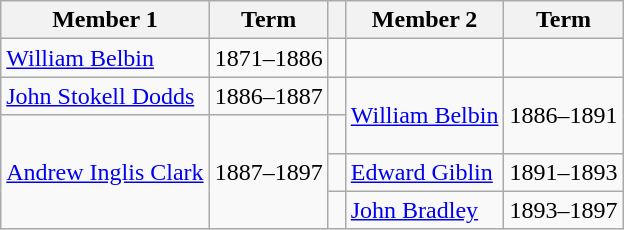<table class="wikitable">
<tr>
<th>Member 1</th>
<th>Term</th>
<th></th>
<th>Member 2</th>
<th>Term</th>
</tr>
<tr>
<td><a href='#'>William Belbin</a></td>
<td>1871–1886</td>
<td> </td>
<td> </td>
<td> </td>
</tr>
<tr>
<td><a href='#'>John Stokell Dodds</a></td>
<td>1886–1887</td>
<td> </td>
<td rowspan=2><a href='#'>William Belbin</a></td>
<td rowspan=2>1886–1891</td>
</tr>
<tr>
<td rowspan=3><a href='#'>Andrew Inglis Clark</a></td>
<td rowspan=3>1887–1897</td>
<td> </td>
</tr>
<tr>
<td> </td>
<td><a href='#'>Edward Giblin</a></td>
<td>1891–1893</td>
</tr>
<tr>
<td> </td>
<td><a href='#'>John Bradley</a></td>
<td>1893–1897</td>
</tr>
</table>
